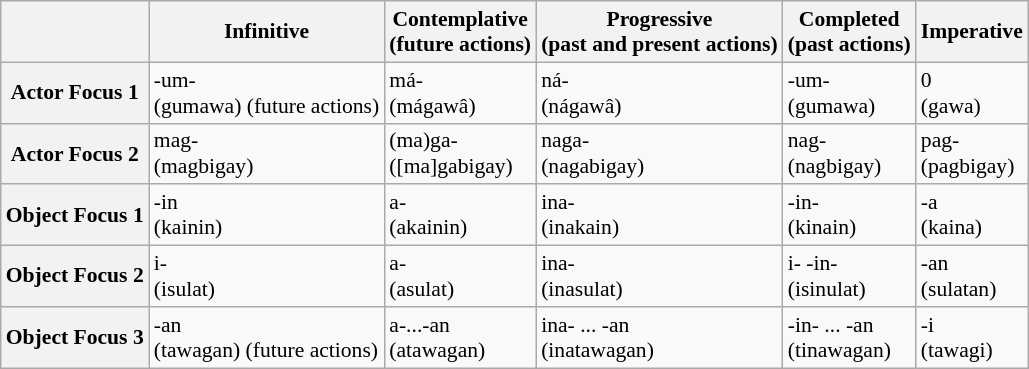<table class="wikitable collapsible" style="font-size:90%;">
<tr>
<th scope="col"></th>
<th scope="col">Infinitive</th>
<th scope="col">Contemplative<br>(future actions)</th>
<th scope="col">Progressive<br>(past and present actions)</th>
<th scope="col">Completed<br>(past actions)</th>
<th scope="col">Imperative</th>
</tr>
<tr>
<th scope="row">Actor Focus 1</th>
<td>-um-<br>(gumawa)
(future actions)</td>
<td>má-<br>(mágawâ)</td>
<td>ná-<br>(nágawâ)</td>
<td>-um-<br>(gumawa)</td>
<td>0<br>(gawa)</td>
</tr>
<tr !>
<th scope="row">Actor Focus 2</th>
<td>mag-<br>(magbigay)</td>
<td>(ma)ga-<br>([ma]gabigay)</td>
<td>naga-<br>(nagabigay)</td>
<td>nag-<br>(nagbigay)</td>
<td>pag-<br>(pagbigay)</td>
</tr>
<tr !>
<th scope="row">Object Focus 1</th>
<td>-in<br>(kainin)</td>
<td>a-<br>(akainin)</td>
<td>ina-<br>(inakain)</td>
<td>-in-<br>(kinain)</td>
<td>-a<br>(kaina)</td>
</tr>
<tr !>
<th scope="row">Object Focus 2</th>
<td>i-<br>(isulat)</td>
<td>a-<br>(asulat)</td>
<td>ina-<br>(inasulat)</td>
<td>i- -in-<br>(isinulat)</td>
<td>-an<br>(sulatan)</td>
</tr>
<tr !>
<th scope="row">Object Focus 3</th>
<td>-an<br>(tawagan)
(future actions)</td>
<td>a-...-an<br>(atawagan)</td>
<td>ina- ... -an<br>(inatawagan)</td>
<td>-in- ... -an<br>(tinawagan)</td>
<td>-i<br>(tawagi)</td>
</tr>
</table>
